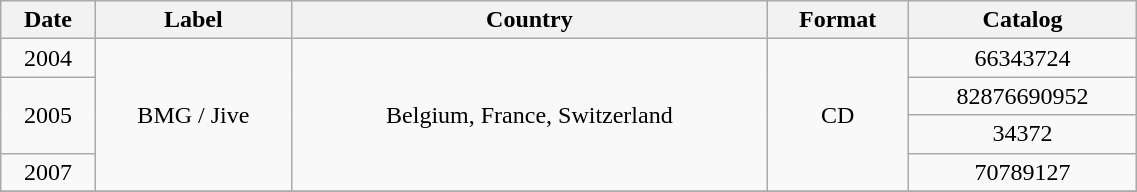<table class="wikitable" width="60%" border="1">
<tr>
<th>Date</th>
<th>Label</th>
<th>Country</th>
<th>Format</th>
<th>Catalog</th>
</tr>
<tr>
<td align=center>2004</td>
<td rowspan=4 align=center>BMG / Jive</td>
<td rowspan=4 align=center>Belgium, France, Switzerland</td>
<td rowspan=4 align=center>CD</td>
<td align=center>66343724</td>
</tr>
<tr>
<td rowspan=2 align=center>2005</td>
<td align=center>82876690952</td>
</tr>
<tr>
<td align=center>34372</td>
</tr>
<tr>
<td align=center>2007</td>
<td align=center>70789127</td>
</tr>
<tr>
</tr>
</table>
